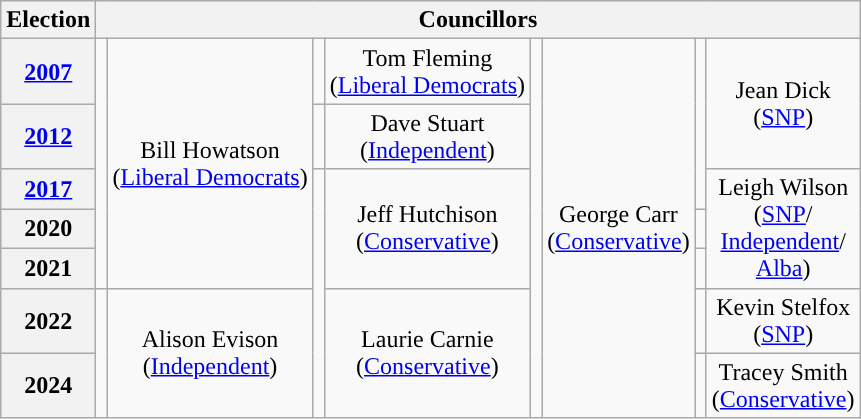<table class="wikitable" style="text-align:center">
<tr>
<th>Election</th>
<th colspan=8>Councillors</th>
</tr>
<tr>
<th><a href='#'>2007</a></th>
<td rowspan=5; style="background-color: "></td>
<td rowspan=5>Bill Howatson<br>(<a href='#'>Liberal Democrats</a>)</td>
<td rowspan=1; style="background-color: "></td>
<td>Tom Fleming<br>(<a href='#'>Liberal Democrats</a>)</td>
<td rowspan=7; style="background-color: "></td>
<td rowspan=7>George Carr<br>(<a href='#'>Conservative</a>)</td>
<td rowspan=3; style="background-color: "></td>
<td rowspan=2>Jean Dick<br>(<a href='#'>SNP</a>)</td>
</tr>
<tr>
<th><a href='#'>2012</a></th>
<td rowspan=1; style="background-color: "></td>
<td>Dave Stuart<br>(<a href='#'>Independent</a>)</td>
</tr>
<tr>
<th><a href='#'>2017</a></th>
<td rowspan=5; style="background-color: "></td>
<td rowspan=3>Jeff Hutchison<br>(<a href='#'>Conservative</a>)</td>
<td rowspan=3>Leigh Wilson<br>(<a href='#'>SNP</a>/<br><a href='#'>Independent</a>/<br><a href='#'>Alba</a>)</td>
</tr>
<tr>
<th>2020</th>
<td rowspan=1; style="background-color: "></td>
</tr>
<tr>
<th>2021</th>
<td rowspan=1; style="background-color: "></td>
</tr>
<tr>
<th>2022</th>
<td rowspan=2; style="background-color: "></td>
<td rowspan=2>Alison Evison <br>(<a href='#'>Independent</a>)</td>
<td rowspan=2>Laurie Carnie<br>(<a href='#'>Conservative</a>)</td>
<td rowspan=1; style="background-color: "></td>
<td rowspan=1>Kevin Stelfox<br>(<a href='#'>SNP</a>)</td>
</tr>
<tr>
<th>2024</th>
<td rowspan=1; style="background-color: "></td>
<td rowspan=1>Tracey Smith<br>(<a href='#'>Conservative</a>)</td>
</tr>
</table>
